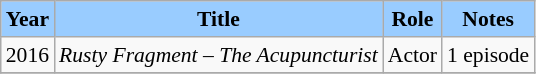<table class="wikitable" style="font-size:90%;">
<tr>
<th style="background: #9cf;">Year</th>
<th style="background: #9cf;">Title</th>
<th style="background: #9cf;">Role</th>
<th style="background: #9cf;">Notes</th>
</tr>
<tr>
<td>2016</td>
<td><em>Rusty Fragment – The Acupuncturist</em></td>
<td>Actor</td>
<td>1 episode</td>
</tr>
<tr>
</tr>
</table>
